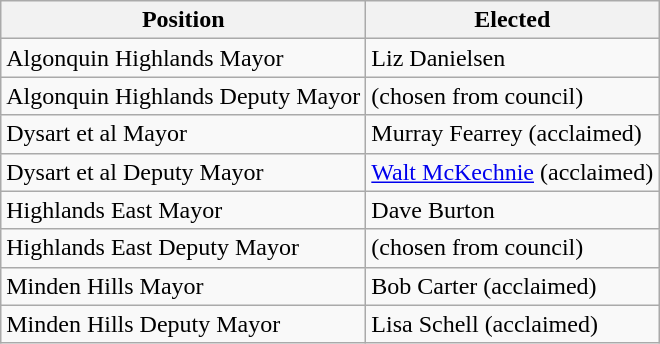<table class="wikitable">
<tr>
<th>Position</th>
<th>Elected</th>
</tr>
<tr>
<td>Algonquin Highlands Mayor</td>
<td>Liz Danielsen</td>
</tr>
<tr>
<td>Algonquin Highlands Deputy Mayor</td>
<td>(chosen from council)</td>
</tr>
<tr>
<td>Dysart et al Mayor</td>
<td>Murray Fearrey (acclaimed)</td>
</tr>
<tr>
<td>Dysart et al Deputy Mayor</td>
<td><a href='#'>Walt McKechnie</a> (acclaimed)</td>
</tr>
<tr>
<td>Highlands East Mayor</td>
<td>Dave Burton</td>
</tr>
<tr>
<td>Highlands East Deputy Mayor</td>
<td>(chosen from council)</td>
</tr>
<tr>
<td>Minden Hills Mayor</td>
<td>Bob Carter (acclaimed)</td>
</tr>
<tr>
<td>Minden Hills Deputy Mayor</td>
<td>Lisa Schell (acclaimed)</td>
</tr>
</table>
